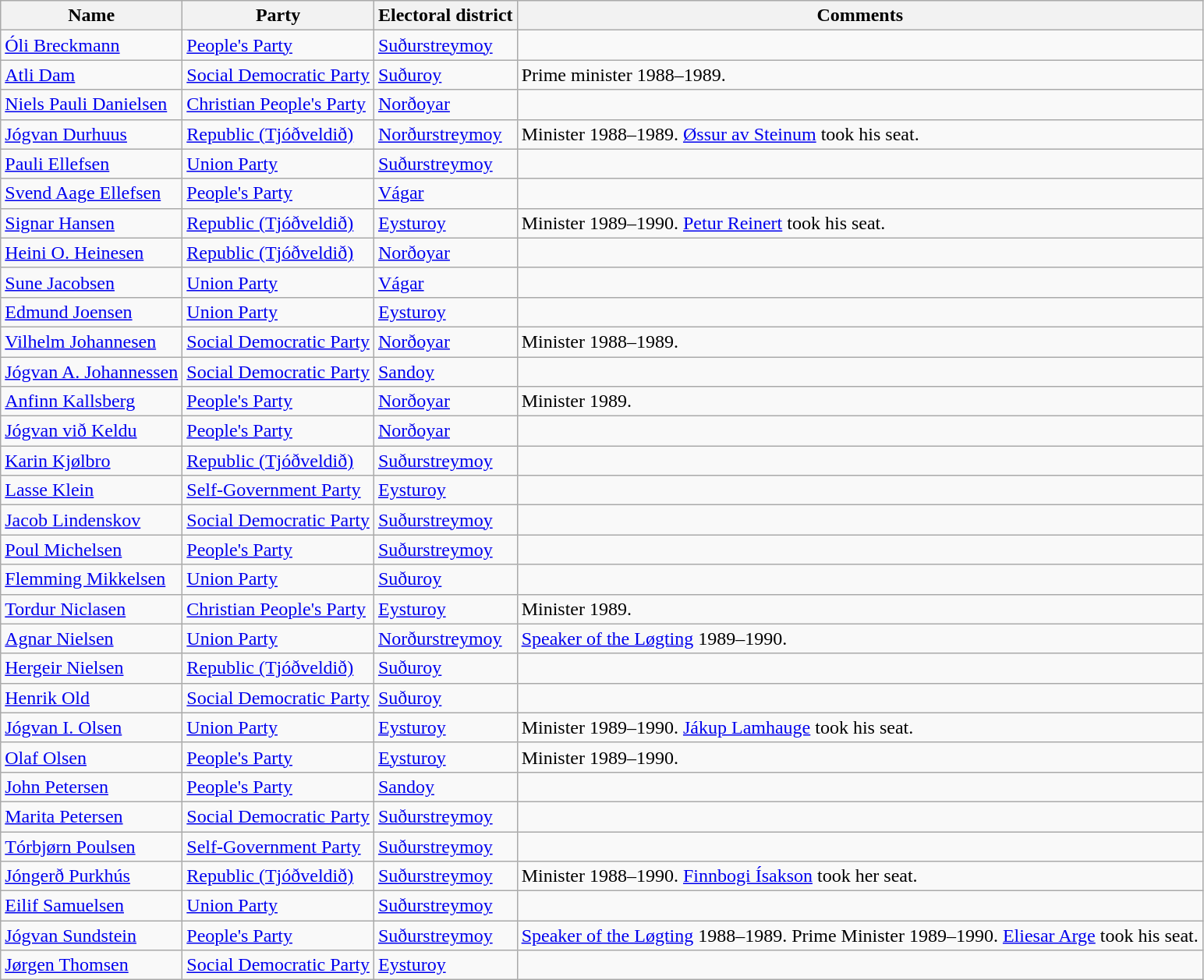<table class="wikitable sortable">
<tr>
<th>Name</th>
<th>Party</th>
<th>Electoral district</th>
<th>Comments</th>
</tr>
<tr>
<td><a href='#'>Óli Breckmann</a></td>
<td><a href='#'>People's Party</a></td>
<td><a href='#'>Suðurstreymoy</a></td>
<td></td>
</tr>
<tr>
<td><a href='#'>Atli Dam</a></td>
<td><a href='#'>Social Democratic Party</a></td>
<td><a href='#'>Suðuroy</a></td>
<td>Prime minister 1988–1989.</td>
</tr>
<tr>
<td><a href='#'>Niels Pauli Danielsen</a></td>
<td><a href='#'>Christian People's Party</a></td>
<td><a href='#'>Norðoyar</a></td>
<td></td>
</tr>
<tr>
<td><a href='#'>Jógvan Durhuus</a></td>
<td><a href='#'>Republic (Tjóðveldið)</a></td>
<td><a href='#'>Norðurstreymoy</a></td>
<td>Minister 1988–1989. <a href='#'>Øssur av Steinum</a> took his seat.</td>
</tr>
<tr>
<td><a href='#'>Pauli Ellefsen</a></td>
<td><a href='#'>Union Party</a></td>
<td><a href='#'>Suðurstreymoy</a></td>
<td></td>
</tr>
<tr>
<td><a href='#'>Svend Aage Ellefsen</a></td>
<td><a href='#'>People's Party</a></td>
<td><a href='#'>Vágar</a></td>
<td></td>
</tr>
<tr>
<td><a href='#'>Signar Hansen</a></td>
<td><a href='#'>Republic (Tjóðveldið)</a></td>
<td><a href='#'>Eysturoy</a></td>
<td>Minister 1989–1990. <a href='#'>Petur Reinert</a> took his seat.</td>
</tr>
<tr>
<td><a href='#'>Heini O. Heinesen</a></td>
<td><a href='#'>Republic (Tjóðveldið)</a></td>
<td><a href='#'>Norðoyar</a></td>
<td></td>
</tr>
<tr>
<td><a href='#'>Sune Jacobsen</a></td>
<td><a href='#'>Union Party</a></td>
<td><a href='#'>Vágar</a></td>
<td></td>
</tr>
<tr>
<td><a href='#'>Edmund Joensen</a></td>
<td><a href='#'>Union Party</a></td>
<td><a href='#'>Eysturoy</a></td>
<td></td>
</tr>
<tr>
<td><a href='#'>Vilhelm Johannesen</a></td>
<td><a href='#'>Social Democratic Party</a></td>
<td><a href='#'>Norðoyar</a></td>
<td>Minister 1988–1989.</td>
</tr>
<tr>
<td><a href='#'>Jógvan A. Johannessen</a></td>
<td><a href='#'>Social Democratic Party</a></td>
<td><a href='#'>Sandoy</a></td>
<td></td>
</tr>
<tr>
<td><a href='#'>Anfinn Kallsberg</a></td>
<td><a href='#'>People's Party</a></td>
<td><a href='#'>Norðoyar</a></td>
<td>Minister 1989.</td>
</tr>
<tr>
<td><a href='#'>Jógvan við Keldu</a></td>
<td><a href='#'>People's Party</a></td>
<td><a href='#'>Norðoyar</a></td>
<td></td>
</tr>
<tr>
<td><a href='#'>Karin Kjølbro</a></td>
<td><a href='#'>Republic (Tjóðveldið)</a></td>
<td><a href='#'>Suðurstreymoy</a></td>
<td></td>
</tr>
<tr>
<td><a href='#'>Lasse Klein</a></td>
<td><a href='#'>Self-Government Party</a></td>
<td><a href='#'>Eysturoy</a></td>
<td></td>
</tr>
<tr>
<td><a href='#'>Jacob Lindenskov</a></td>
<td><a href='#'>Social Democratic Party</a></td>
<td><a href='#'>Suðurstreymoy</a></td>
<td></td>
</tr>
<tr>
<td><a href='#'>Poul Michelsen</a></td>
<td><a href='#'>People's Party</a></td>
<td><a href='#'>Suðurstreymoy</a></td>
<td></td>
</tr>
<tr>
<td><a href='#'>Flemming Mikkelsen</a></td>
<td><a href='#'>Union Party</a></td>
<td><a href='#'>Suðuroy</a></td>
<td></td>
</tr>
<tr>
<td><a href='#'>Tordur Niclasen</a></td>
<td><a href='#'>Christian People's Party</a></td>
<td><a href='#'>Eysturoy</a></td>
<td>Minister 1989.</td>
</tr>
<tr>
<td><a href='#'>Agnar Nielsen</a></td>
<td><a href='#'>Union Party</a></td>
<td><a href='#'>Norðurstreymoy</a></td>
<td><a href='#'>Speaker of the Løgting</a> 1989–1990.</td>
</tr>
<tr>
<td><a href='#'>Hergeir Nielsen</a></td>
<td><a href='#'>Republic (Tjóðveldið)</a></td>
<td><a href='#'>Suðuroy</a></td>
<td></td>
</tr>
<tr>
<td><a href='#'>Henrik Old</a></td>
<td><a href='#'>Social Democratic Party</a></td>
<td><a href='#'>Suðuroy</a></td>
<td></td>
</tr>
<tr>
<td><a href='#'>Jógvan I. Olsen</a></td>
<td><a href='#'>Union Party</a></td>
<td><a href='#'>Eysturoy</a></td>
<td>Minister 1989–1990. <a href='#'>Jákup Lamhauge</a> took his seat.</td>
</tr>
<tr>
<td><a href='#'>Olaf Olsen</a></td>
<td><a href='#'>People's Party</a></td>
<td><a href='#'>Eysturoy</a></td>
<td>Minister 1989–1990.</td>
</tr>
<tr>
<td><a href='#'>John Petersen</a></td>
<td><a href='#'>People's Party</a></td>
<td><a href='#'>Sandoy</a></td>
<td></td>
</tr>
<tr>
<td><a href='#'>Marita Petersen</a></td>
<td><a href='#'>Social Democratic Party</a></td>
<td><a href='#'>Suðurstreymoy</a></td>
<td></td>
</tr>
<tr>
<td><a href='#'>Tórbjørn Poulsen</a></td>
<td><a href='#'>Self-Government Party</a></td>
<td><a href='#'>Suðurstreymoy</a></td>
<td></td>
</tr>
<tr>
<td><a href='#'>Jóngerð Purkhús</a></td>
<td><a href='#'>Republic (Tjóðveldið)</a></td>
<td><a href='#'>Suðurstreymoy</a></td>
<td>Minister 1988–1990. <a href='#'>Finnbogi Ísakson</a> took her seat.</td>
</tr>
<tr>
<td><a href='#'>Eilif Samuelsen</a></td>
<td><a href='#'>Union Party</a></td>
<td><a href='#'>Suðurstreymoy</a></td>
<td></td>
</tr>
<tr>
<td><a href='#'>Jógvan Sundstein</a></td>
<td><a href='#'>People's Party</a></td>
<td><a href='#'>Suðurstreymoy</a></td>
<td><a href='#'>Speaker of the Løgting</a> 1988–1989. Prime Minister 1989–1990. <a href='#'>Eliesar Arge</a> took his seat.</td>
</tr>
<tr>
<td><a href='#'>Jørgen Thomsen</a></td>
<td><a href='#'>Social Democratic Party</a></td>
<td><a href='#'>Eysturoy</a></td>
<td></td>
</tr>
</table>
